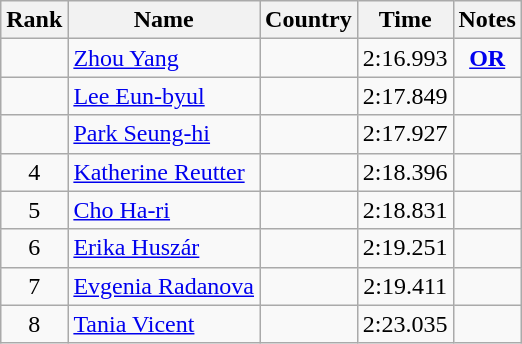<table class="wikitable sortable" style="text-align:center">
<tr>
<th>Rank</th>
<th>Name</th>
<th>Country</th>
<th>Time</th>
<th>Notes</th>
</tr>
<tr>
<td></td>
<td align=left><a href='#'>Zhou Yang</a></td>
<td align=left></td>
<td>2:16.993</td>
<td><strong><a href='#'>OR</a></strong></td>
</tr>
<tr>
<td></td>
<td align=left><a href='#'>Lee Eun-byul</a></td>
<td align=left></td>
<td>2:17.849</td>
<td></td>
</tr>
<tr>
<td></td>
<td align=left><a href='#'>Park Seung-hi</a></td>
<td align=left></td>
<td>2:17.927</td>
<td></td>
</tr>
<tr>
<td>4</td>
<td align=left><a href='#'>Katherine Reutter</a></td>
<td align=left></td>
<td>2:18.396</td>
<td></td>
</tr>
<tr>
<td>5</td>
<td align=left><a href='#'>Cho Ha-ri</a></td>
<td align=left></td>
<td>2:18.831</td>
<td></td>
</tr>
<tr>
<td>6</td>
<td align=left><a href='#'>Erika Huszár</a></td>
<td align=left></td>
<td>2:19.251</td>
<td></td>
</tr>
<tr>
<td>7</td>
<td align=left><a href='#'>Evgenia Radanova</a></td>
<td align=left></td>
<td>2:19.411</td>
<td></td>
</tr>
<tr>
<td>8</td>
<td align=left><a href='#'>Tania Vicent</a></td>
<td align=left></td>
<td>2:23.035</td>
<td></td>
</tr>
</table>
